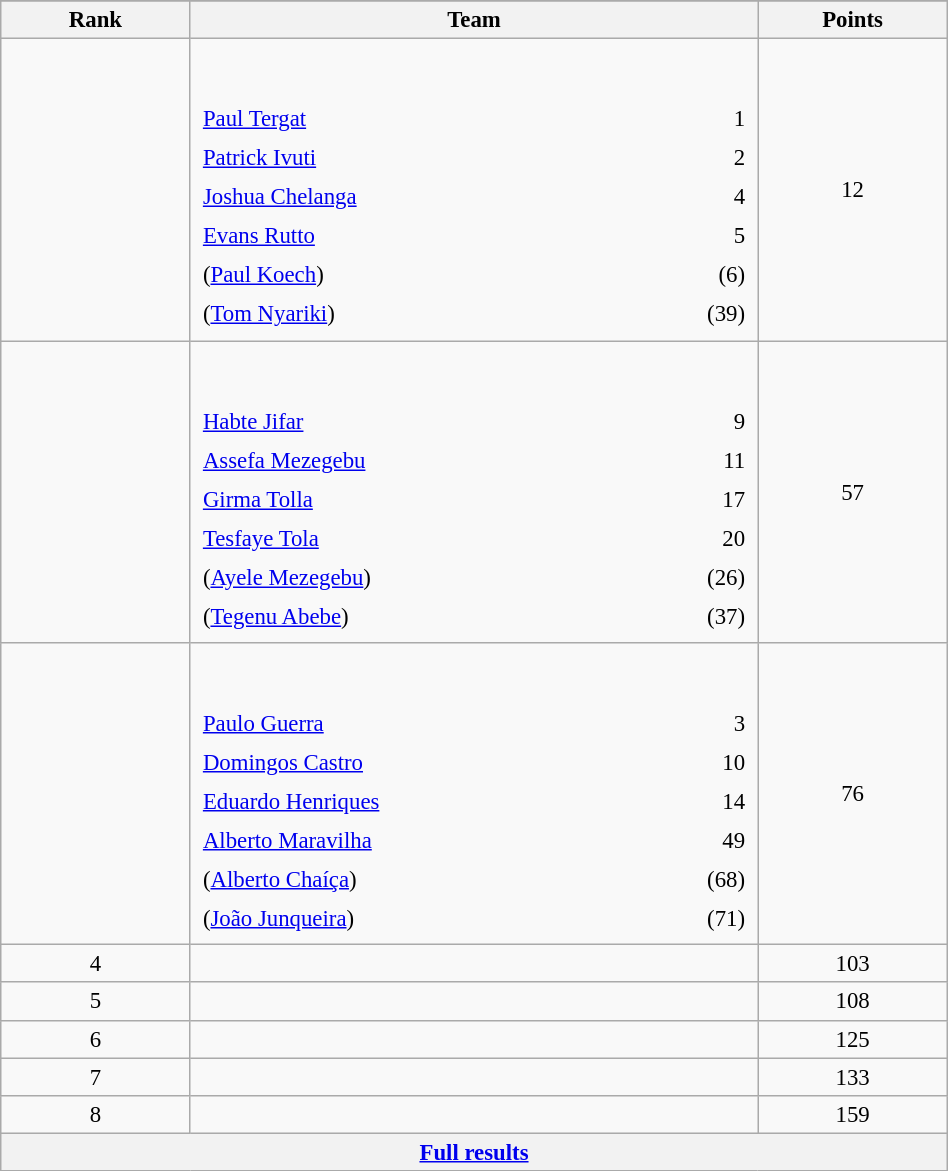<table class="wikitable sortable" style=" text-align:center; font-size:95%;" width="50%">
<tr>
</tr>
<tr>
<th width=10%>Rank</th>
<th width=30%>Team</th>
<th width=10%>Points</th>
</tr>
<tr>
<td align=center></td>
<td align=left> <br><br><table width=100%>
<tr>
<td align=left style="border:0"><a href='#'>Paul Tergat</a></td>
<td align=right style="border:0">1</td>
</tr>
<tr>
<td align=left style="border:0"><a href='#'>Patrick Ivuti</a></td>
<td align=right style="border:0">2</td>
</tr>
<tr>
<td align=left style="border:0"><a href='#'>Joshua Chelanga</a></td>
<td align=right style="border:0">4</td>
</tr>
<tr>
<td align=left style="border:0"><a href='#'>Evans Rutto</a></td>
<td align=right style="border:0">5</td>
</tr>
<tr>
<td align=left style="border:0">(<a href='#'>Paul Koech</a>)</td>
<td align=right style="border:0">(6)</td>
</tr>
<tr>
<td align=left style="border:0">(<a href='#'>Tom Nyariki</a>)</td>
<td align=right style="border:0">(39)</td>
</tr>
</table>
</td>
<td>12</td>
</tr>
<tr>
<td align=center></td>
<td align=left> <br><br><table width=100%>
<tr>
<td align=left style="border:0"><a href='#'>Habte Jifar</a></td>
<td align=right style="border:0">9</td>
</tr>
<tr>
<td align=left style="border:0"><a href='#'>Assefa Mezegebu</a></td>
<td align=right style="border:0">11</td>
</tr>
<tr>
<td align=left style="border:0"><a href='#'>Girma Tolla</a></td>
<td align=right style="border:0">17</td>
</tr>
<tr>
<td align=left style="border:0"><a href='#'>Tesfaye Tola</a></td>
<td align=right style="border:0">20</td>
</tr>
<tr>
<td align=left style="border:0">(<a href='#'>Ayele Mezegebu</a>)</td>
<td align=right style="border:0">(26)</td>
</tr>
<tr>
<td align=left style="border:0">(<a href='#'>Tegenu Abebe</a>)</td>
<td align=right style="border:0">(37)</td>
</tr>
</table>
</td>
<td>57</td>
</tr>
<tr>
<td align=center></td>
<td align=left> <br><br><table width=100%>
<tr>
<td align=left style="border:0"><a href='#'>Paulo Guerra</a></td>
<td align=right style="border:0">3</td>
</tr>
<tr>
<td align=left style="border:0"><a href='#'>Domingos Castro</a></td>
<td align=right style="border:0">10</td>
</tr>
<tr>
<td align=left style="border:0"><a href='#'>Eduardo Henriques</a></td>
<td align=right style="border:0">14</td>
</tr>
<tr>
<td align=left style="border:0"><a href='#'>Alberto Maravilha</a></td>
<td align=right style="border:0">49</td>
</tr>
<tr>
<td align=left style="border:0">(<a href='#'>Alberto Chaíça</a>)</td>
<td align=right style="border:0">(68)</td>
</tr>
<tr>
<td align=left style="border:0">(<a href='#'>João Junqueira</a>)</td>
<td align=right style="border:0">(71)</td>
</tr>
</table>
</td>
<td>76</td>
</tr>
<tr>
<td align=center>4</td>
<td align=left></td>
<td>103</td>
</tr>
<tr>
<td align=center>5</td>
<td align=left></td>
<td>108</td>
</tr>
<tr>
<td align=center>6</td>
<td align=left></td>
<td>125</td>
</tr>
<tr>
<td align=center>7</td>
<td align=left></td>
<td>133</td>
</tr>
<tr>
<td align=center>8</td>
<td align=left></td>
<td>159</td>
</tr>
<tr class="sortbottom">
<th colspan=3 align=center><a href='#'>Full results</a></th>
</tr>
</table>
